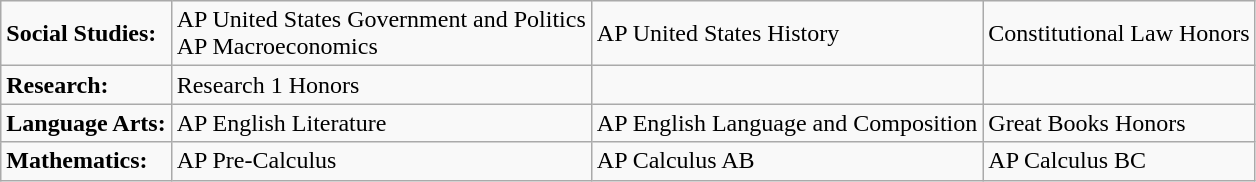<table class="wikitable">
<tr>
<td><strong>Social Studies:</strong></td>
<td>AP United States Government and Politics<br>AP Macroeconomics</td>
<td>AP United States History</td>
<td>Constitutional Law Honors</td>
</tr>
<tr>
<td><strong>Research:</strong></td>
<td>Research 1 Honors</td>
<td></td>
<td></td>
</tr>
<tr>
<td><strong>Language Arts:</strong></td>
<td>AP English Literature</td>
<td>AP English Language and Composition</td>
<td>Great Books Honors</td>
</tr>
<tr>
<td><strong>Mathematics:</strong></td>
<td>AP Pre-Calculus</td>
<td>AP Calculus AB</td>
<td>AP Calculus BC</td>
</tr>
</table>
